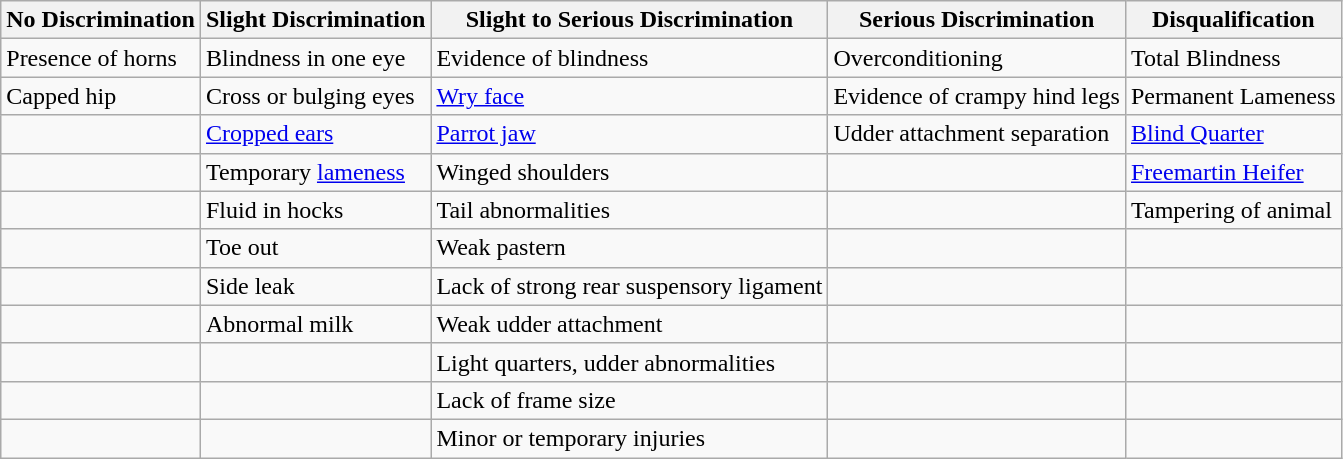<table class="wikitable">
<tr>
<th>No Discrimination</th>
<th>Slight Discrimination</th>
<th>Slight to Serious Discrimination</th>
<th>Serious Discrimination</th>
<th>Disqualification</th>
</tr>
<tr>
<td>Presence of horns</td>
<td>Blindness in one eye</td>
<td>Evidence of blindness</td>
<td>Overconditioning</td>
<td>Total Blindness</td>
</tr>
<tr>
<td>Capped hip</td>
<td>Cross or bulging eyes</td>
<td><a href='#'>Wry face</a></td>
<td>Evidence of crampy hind legs</td>
<td>Permanent Lameness</td>
</tr>
<tr>
<td></td>
<td><a href='#'>Cropped ears</a></td>
<td><a href='#'>Parrot jaw</a></td>
<td>Udder attachment separation</td>
<td><a href='#'>Blind Quarter</a></td>
</tr>
<tr>
<td></td>
<td>Temporary <a href='#'>lameness</a></td>
<td>Winged shoulders</td>
<td></td>
<td><a href='#'>Freemartin Heifer</a></td>
</tr>
<tr>
<td></td>
<td>Fluid in hocks</td>
<td>Tail abnormalities</td>
<td></td>
<td>Tampering of animal</td>
</tr>
<tr>
<td></td>
<td>Toe out</td>
<td>Weak pastern</td>
<td></td>
<td></td>
</tr>
<tr>
<td></td>
<td>Side leak</td>
<td>Lack of strong rear suspensory ligament</td>
<td></td>
<td></td>
</tr>
<tr>
<td></td>
<td>Abnormal milk</td>
<td>Weak udder attachment</td>
<td></td>
<td></td>
</tr>
<tr>
<td></td>
<td></td>
<td>Light quarters, udder abnormalities</td>
<td></td>
<td></td>
</tr>
<tr>
<td></td>
<td></td>
<td>Lack of frame size</td>
<td></td>
<td></td>
</tr>
<tr>
<td></td>
<td></td>
<td>Minor or temporary injuries</td>
<td></td>
<td></td>
</tr>
</table>
